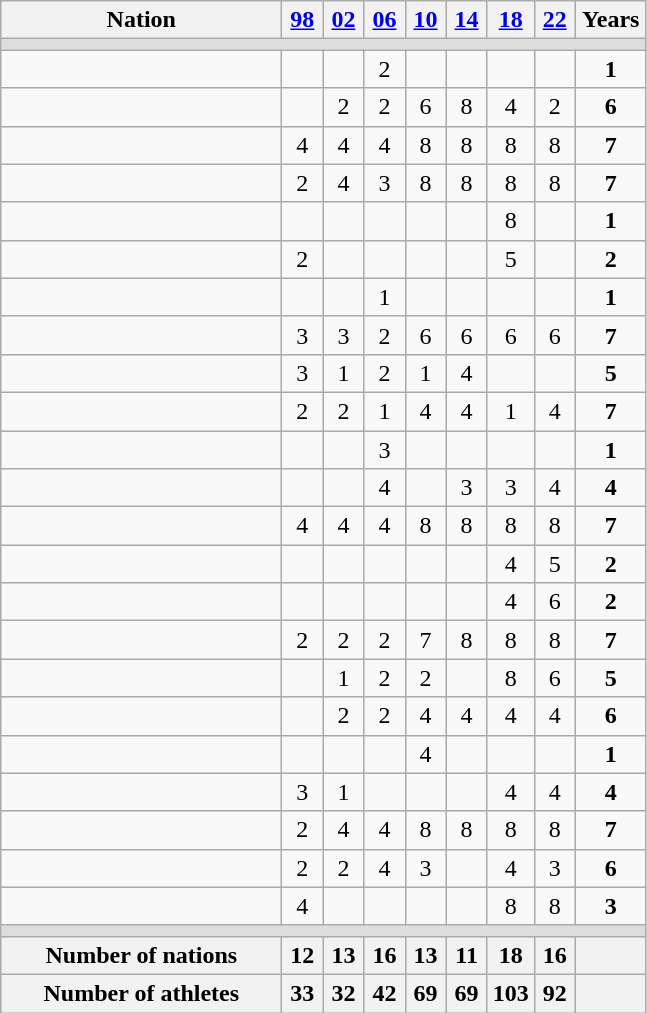<table class="wikitable" style="text-align:center;">
<tr>
<th width=180>Nation</th>
<th width=20><a href='#'>98</a></th>
<th width=20><a href='#'>02</a></th>
<th width=20><a href='#'>06</a></th>
<th width=20><a href='#'>10</a></th>
<th width=20><a href='#'>14</a></th>
<th width=20><a href='#'>18</a></th>
<th width=20><a href='#'>22</a></th>
<th width=40>Years</th>
</tr>
<tr bgcolor=#DDDDDD>
<td colspan=9></td>
</tr>
<tr>
<td align=left></td>
<td></td>
<td></td>
<td>2</td>
<td></td>
<td></td>
<td></td>
<td></td>
<td><strong>1</strong></td>
</tr>
<tr>
<td align=left></td>
<td></td>
<td>2</td>
<td>2</td>
<td>6</td>
<td>8</td>
<td>4</td>
<td>2</td>
<td><strong>6</strong></td>
</tr>
<tr>
<td align=left></td>
<td>4</td>
<td>4</td>
<td>4</td>
<td>8</td>
<td>8</td>
<td>8</td>
<td>8</td>
<td><strong>7</strong></td>
</tr>
<tr>
<td align=left></td>
<td>2</td>
<td>4</td>
<td>3</td>
<td>8</td>
<td>8</td>
<td>8</td>
<td>8</td>
<td><strong>7</strong></td>
</tr>
<tr>
<td align=left></td>
<td></td>
<td></td>
<td></td>
<td></td>
<td></td>
<td>8</td>
<td></td>
<td><strong>1</strong></td>
</tr>
<tr>
<td align=left></td>
<td>2</td>
<td></td>
<td></td>
<td></td>
<td></td>
<td>5</td>
<td></td>
<td><strong>2</strong></td>
</tr>
<tr>
<td align=left></td>
<td></td>
<td></td>
<td>1</td>
<td></td>
<td></td>
<td></td>
<td></td>
<td><strong>1</strong></td>
</tr>
<tr>
<td align=left></td>
<td>3</td>
<td>3</td>
<td>2</td>
<td>6</td>
<td>6</td>
<td>6</td>
<td>6</td>
<td><strong>7</strong></td>
</tr>
<tr>
<td align=left></td>
<td>3</td>
<td>1</td>
<td>2</td>
<td>1</td>
<td>4</td>
<td></td>
<td></td>
<td><strong>5</strong></td>
</tr>
<tr>
<td align=left></td>
<td>2</td>
<td>2</td>
<td>1</td>
<td>4</td>
<td>4</td>
<td>1</td>
<td>4</td>
<td><strong>7</strong></td>
</tr>
<tr>
<td align=left></td>
<td></td>
<td></td>
<td>3</td>
<td></td>
<td></td>
<td></td>
<td></td>
<td><strong>1</strong></td>
</tr>
<tr>
<td align=left></td>
<td></td>
<td></td>
<td>4</td>
<td></td>
<td>3</td>
<td>3</td>
<td>4</td>
<td><strong>4</strong></td>
</tr>
<tr>
<td align=left></td>
<td>4</td>
<td>4</td>
<td>4</td>
<td>8</td>
<td>8</td>
<td>8</td>
<td>8</td>
<td><strong>7</strong></td>
</tr>
<tr>
<td align=left></td>
<td></td>
<td></td>
<td></td>
<td></td>
<td></td>
<td>4</td>
<td>5</td>
<td><strong>2</strong></td>
</tr>
<tr>
<td align=left></td>
<td></td>
<td></td>
<td></td>
<td></td>
<td></td>
<td>4</td>
<td>6</td>
<td><strong>2</strong></td>
</tr>
<tr>
<td align=left></td>
<td>2</td>
<td>2</td>
<td>2</td>
<td>7</td>
<td>8</td>
<td>8</td>
<td>8</td>
<td><strong>7</strong></td>
</tr>
<tr>
<td align=left></td>
<td></td>
<td>1</td>
<td>2</td>
<td>2</td>
<td></td>
<td>8</td>
<td>6</td>
<td><strong>5</strong></td>
</tr>
<tr>
<td align=left></td>
<td></td>
<td>2</td>
<td>2</td>
<td>4</td>
<td>4</td>
<td>4</td>
<td>4</td>
<td><strong>6</strong></td>
</tr>
<tr>
<td align=left></td>
<td></td>
<td></td>
<td></td>
<td>4</td>
<td></td>
<td></td>
<td></td>
<td><strong>1</strong></td>
</tr>
<tr>
<td align=left></td>
<td>3</td>
<td>1</td>
<td></td>
<td></td>
<td></td>
<td>4</td>
<td>4</td>
<td><strong>4</strong></td>
</tr>
<tr>
<td align=left></td>
<td>2</td>
<td>4</td>
<td>4</td>
<td>8</td>
<td>8</td>
<td>8</td>
<td>8</td>
<td><strong>7</strong></td>
</tr>
<tr>
<td align=left></td>
<td>2</td>
<td>2</td>
<td>4</td>
<td>3</td>
<td></td>
<td>4</td>
<td>3</td>
<td><strong>6</strong></td>
</tr>
<tr>
<td align=left></td>
<td>4</td>
<td></td>
<td></td>
<td></td>
<td></td>
<td>8</td>
<td>8</td>
<td><strong>3</strong></td>
</tr>
<tr bgcolor=#DDDDDD>
<td colspan=9></td>
</tr>
<tr>
<th>Number of nations</th>
<th>12</th>
<th>13</th>
<th>16</th>
<th>13</th>
<th>11</th>
<th>18</th>
<th>16</th>
<th></th>
</tr>
<tr>
<th>Number of athletes</th>
<th>33</th>
<th>32</th>
<th>42</th>
<th>69</th>
<th>69</th>
<th>103</th>
<th>92</th>
<th></th>
</tr>
</table>
